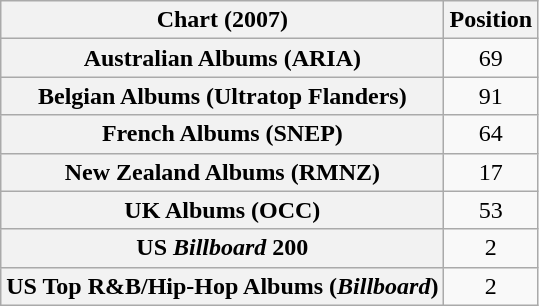<table class="wikitable sortable plainrowheaders" style="text-align:center">
<tr>
<th scope="col">Chart (2007)</th>
<th scope="col">Position</th>
</tr>
<tr>
<th scope="row">Australian Albums (ARIA)</th>
<td>69</td>
</tr>
<tr>
<th scope="row">Belgian Albums (Ultratop Flanders)</th>
<td>91</td>
</tr>
<tr>
<th scope="row">French Albums (SNEP)</th>
<td>64</td>
</tr>
<tr>
<th scope="row">New Zealand Albums (RMNZ)</th>
<td>17</td>
</tr>
<tr>
<th scope="row">UK Albums (OCC)</th>
<td>53</td>
</tr>
<tr>
<th scope="row">US <em>Billboard</em> 200</th>
<td>2</td>
</tr>
<tr>
<th scope="row">US Top R&B/Hip-Hop Albums (<em>Billboard</em>)</th>
<td>2</td>
</tr>
</table>
